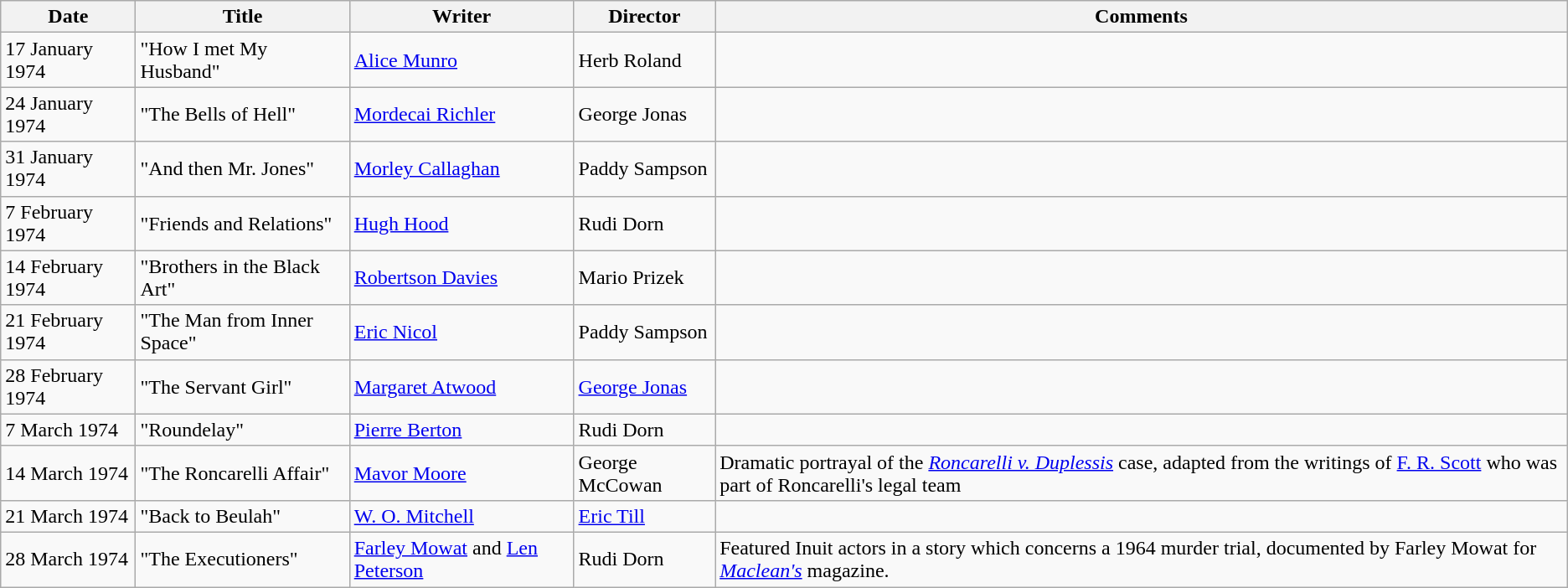<table class="wikitable">
<tr>
<th>Date</th>
<th>Title</th>
<th>Writer</th>
<th>Director</th>
<th>Comments</th>
</tr>
<tr>
<td>17 January 1974</td>
<td>"How I met My Husband"</td>
<td><a href='#'>Alice Munro</a></td>
<td>Herb Roland</td>
<td></td>
</tr>
<tr>
<td>24 January 1974</td>
<td>"The Bells of Hell"</td>
<td><a href='#'>Mordecai Richler</a></td>
<td>George Jonas</td>
<td></td>
</tr>
<tr>
<td>31 January 1974</td>
<td>"And then Mr. Jones"</td>
<td><a href='#'>Morley Callaghan</a></td>
<td>Paddy Sampson</td>
<td></td>
</tr>
<tr>
<td>7 February 1974</td>
<td>"Friends and Relations"</td>
<td><a href='#'>Hugh Hood</a></td>
<td>Rudi Dorn</td>
<td></td>
</tr>
<tr>
<td>14 February 1974</td>
<td>"Brothers in the Black Art"</td>
<td><a href='#'>Robertson Davies</a></td>
<td>Mario Prizek</td>
<td></td>
</tr>
<tr>
<td>21 February 1974</td>
<td>"The Man from Inner Space"</td>
<td><a href='#'>Eric Nicol</a></td>
<td>Paddy Sampson</td>
<td></td>
</tr>
<tr>
<td>28 February 1974</td>
<td>"The Servant Girl"</td>
<td><a href='#'>Margaret Atwood</a></td>
<td><a href='#'>George Jonas</a></td>
<td></td>
</tr>
<tr>
<td>7 March 1974</td>
<td>"Roundelay"</td>
<td><a href='#'>Pierre Berton</a></td>
<td>Rudi Dorn</td>
<td></td>
</tr>
<tr>
<td>14 March 1974</td>
<td>"The Roncarelli Affair"</td>
<td><a href='#'>Mavor Moore</a></td>
<td>George McCowan</td>
<td>Dramatic portrayal of the <em><a href='#'>Roncarelli v. Duplessis</a></em> case, adapted from the writings of <a href='#'>F. R. Scott</a> who was part of Roncarelli's legal team</td>
</tr>
<tr>
<td>21 March 1974</td>
<td>"Back to Beulah"</td>
<td><a href='#'>W. O. Mitchell</a></td>
<td><a href='#'>Eric Till</a></td>
<td></td>
</tr>
<tr>
<td>28 March 1974</td>
<td>"The Executioners"</td>
<td><a href='#'>Farley Mowat</a> and <a href='#'>Len Peterson</a></td>
<td>Rudi Dorn</td>
<td>Featured Inuit actors in a story which concerns a 1964 murder trial, documented by Farley Mowat for <em><a href='#'>Maclean's</a></em> magazine.</td>
</tr>
</table>
